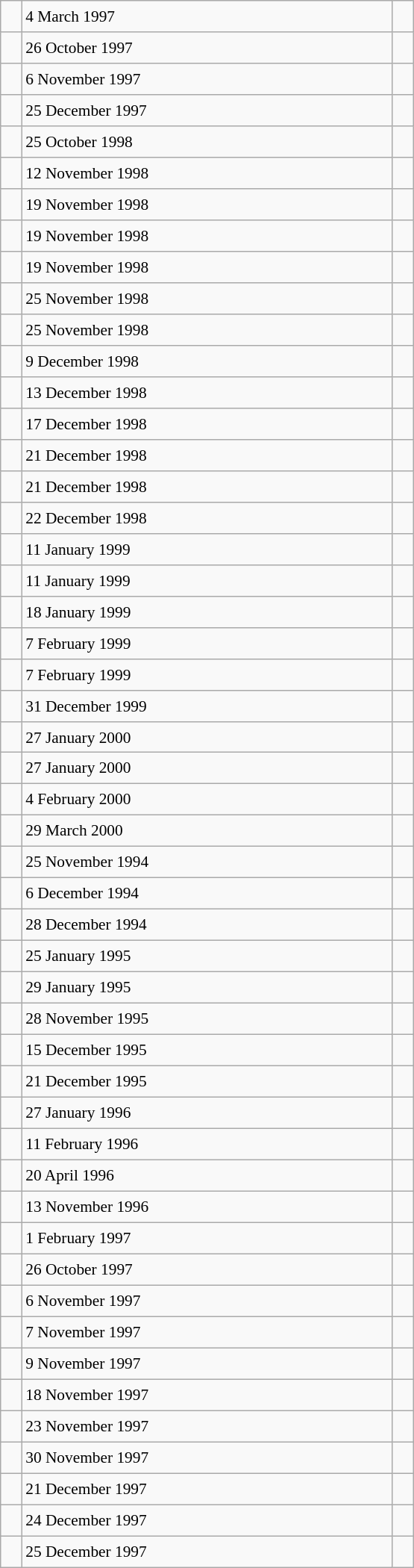<table class="wikitable" style="font-size: 89%; float: left; width: 26em; margin-right: 1em; height: 1400px">
<tr>
<td></td>
<td>4 March 1997</td>
<td></td>
</tr>
<tr>
<td></td>
<td>26 October 1997</td>
<td></td>
</tr>
<tr>
<td></td>
<td>6 November 1997</td>
<td></td>
</tr>
<tr>
<td></td>
<td>25 December 1997</td>
<td></td>
</tr>
<tr>
<td></td>
<td>25 October 1998</td>
<td></td>
</tr>
<tr>
<td></td>
<td>12 November 1998</td>
<td></td>
</tr>
<tr>
<td></td>
<td>19 November 1998</td>
<td></td>
</tr>
<tr>
<td></td>
<td>19 November 1998</td>
<td></td>
</tr>
<tr>
<td></td>
<td>19 November 1998</td>
<td></td>
</tr>
<tr>
<td></td>
<td>25 November 1998</td>
<td></td>
</tr>
<tr>
<td></td>
<td>25 November 1998</td>
<td></td>
</tr>
<tr>
<td></td>
<td>9 December 1998</td>
<td></td>
</tr>
<tr>
<td></td>
<td>13 December 1998</td>
<td></td>
</tr>
<tr>
<td></td>
<td>17 December 1998</td>
<td></td>
</tr>
<tr>
<td></td>
<td>21 December 1998</td>
<td></td>
</tr>
<tr>
<td></td>
<td>21 December 1998</td>
<td></td>
</tr>
<tr>
<td></td>
<td>22 December 1998</td>
<td></td>
</tr>
<tr>
<td></td>
<td>11 January 1999</td>
<td></td>
</tr>
<tr>
<td></td>
<td>11 January 1999</td>
<td></td>
</tr>
<tr>
<td></td>
<td>18 January 1999</td>
<td></td>
</tr>
<tr>
<td></td>
<td>7 February 1999</td>
<td></td>
</tr>
<tr>
<td></td>
<td>7 February 1999</td>
<td></td>
</tr>
<tr>
<td></td>
<td>31 December 1999</td>
<td></td>
</tr>
<tr>
<td></td>
<td>27 January 2000</td>
<td></td>
</tr>
<tr>
<td></td>
<td>27 January 2000</td>
<td></td>
</tr>
<tr>
<td></td>
<td>4 February 2000</td>
<td></td>
</tr>
<tr>
<td></td>
<td>29 March 2000</td>
<td></td>
</tr>
<tr>
<td></td>
<td>25 November 1994</td>
<td></td>
</tr>
<tr>
<td></td>
<td>6 December 1994</td>
<td></td>
</tr>
<tr>
<td></td>
<td>28 December 1994</td>
<td></td>
</tr>
<tr>
<td></td>
<td>25 January 1995</td>
<td></td>
</tr>
<tr>
<td></td>
<td>29 January 1995</td>
<td></td>
</tr>
<tr>
<td></td>
<td>28 November 1995</td>
<td></td>
</tr>
<tr>
<td></td>
<td>15 December 1995</td>
<td></td>
</tr>
<tr>
<td></td>
<td>21 December 1995</td>
<td></td>
</tr>
<tr>
<td></td>
<td>27 January 1996</td>
<td></td>
</tr>
<tr>
<td></td>
<td>11 February 1996</td>
<td></td>
</tr>
<tr>
<td></td>
<td>20 April 1996</td>
<td></td>
</tr>
<tr>
<td></td>
<td>13 November 1996</td>
<td></td>
</tr>
<tr>
<td></td>
<td>1 February 1997</td>
<td></td>
</tr>
<tr>
<td></td>
<td>26 October 1997</td>
<td></td>
</tr>
<tr>
<td></td>
<td>6 November 1997</td>
<td></td>
</tr>
<tr>
<td></td>
<td>7 November 1997</td>
<td></td>
</tr>
<tr>
<td></td>
<td>9 November 1997</td>
<td></td>
</tr>
<tr>
<td></td>
<td>18 November 1997</td>
<td></td>
</tr>
<tr>
<td></td>
<td>23 November 1997</td>
<td></td>
</tr>
<tr>
<td></td>
<td>30 November 1997</td>
<td></td>
</tr>
<tr>
<td></td>
<td>21 December 1997</td>
<td></td>
</tr>
<tr>
<td></td>
<td>24 December 1997</td>
<td></td>
</tr>
<tr>
<td></td>
<td>25 December 1997</td>
<td></td>
</tr>
</table>
